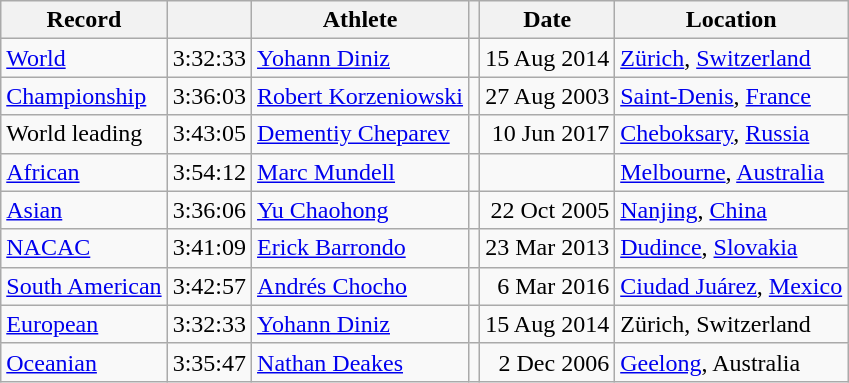<table class="wikitable">
<tr>
<th>Record</th>
<th></th>
<th>Athlete</th>
<th></th>
<th>Date</th>
<th>Location</th>
</tr>
<tr>
<td><a href='#'>World</a></td>
<td>3:32:33</td>
<td><a href='#'>Yohann Diniz</a></td>
<td></td>
<td align=right>15 Aug 2014</td>
<td><a href='#'>Zürich</a>, <a href='#'>Switzerland</a></td>
</tr>
<tr>
<td><a href='#'>Championship</a></td>
<td>3:36:03</td>
<td><a href='#'>Robert Korzeniowski</a></td>
<td></td>
<td align=right>27 Aug 2003</td>
<td><a href='#'>Saint-Denis</a>, <a href='#'>France</a></td>
</tr>
<tr>
<td>World leading</td>
<td>3:43:05</td>
<td><a href='#'>Dementiy Cheparev</a></td>
<td></td>
<td align=right>10 Jun 2017</td>
<td><a href='#'>Cheboksary</a>, <a href='#'>Russia</a></td>
</tr>
<tr>
<td><a href='#'>African</a></td>
<td>3:54:12</td>
<td><a href='#'>Marc Mundell</a></td>
<td></td>
<td align=right></td>
<td><a href='#'>Melbourne</a>, <a href='#'>Australia</a></td>
</tr>
<tr>
<td><a href='#'>Asian</a></td>
<td>3:36:06</td>
<td><a href='#'>Yu Chaohong</a></td>
<td></td>
<td align=right>22 Oct 2005</td>
<td><a href='#'>Nanjing</a>, <a href='#'>China</a></td>
</tr>
<tr>
<td><a href='#'>NACAC</a></td>
<td>3:41:09</td>
<td><a href='#'>Erick Barrondo</a></td>
<td></td>
<td align=right>23 Mar 2013</td>
<td><a href='#'>Dudince</a>, <a href='#'>Slovakia</a></td>
</tr>
<tr>
<td><a href='#'>South American</a></td>
<td>3:42:57</td>
<td><a href='#'>Andrés Chocho</a></td>
<td></td>
<td align=right>6 Mar 2016</td>
<td><a href='#'>Ciudad Juárez</a>, <a href='#'>Mexico</a></td>
</tr>
<tr>
<td><a href='#'>European</a></td>
<td>3:32:33</td>
<td><a href='#'>Yohann Diniz</a></td>
<td></td>
<td align=right>15 Aug 2014</td>
<td>Zürich, Switzerland</td>
</tr>
<tr>
<td><a href='#'>Oceanian</a></td>
<td>3:35:47</td>
<td><a href='#'>Nathan Deakes</a></td>
<td></td>
<td align=right>2 Dec 2006</td>
<td><a href='#'>Geelong</a>, Australia</td>
</tr>
</table>
